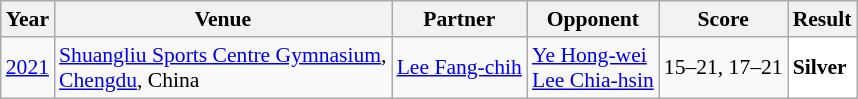<table class="sortable wikitable" style="font-size: 90%;">
<tr>
<th>Year</th>
<th>Venue</th>
<th>Partner</th>
<th>Opponent</th>
<th>Score</th>
<th>Result</th>
</tr>
<tr>
<td align="center"><a href='#'>2021</a></td>
<td align="left"><a href='#'>Shuangliu Sports Centre Gymnasium</a>,<br><a href='#'>Chengdu</a>, China</td>
<td align="left"> <a href='#'>Lee Fang-chih</a></td>
<td align="left"> <a href='#'>Ye Hong-wei</a><br> <a href='#'>Lee Chia-hsin</a></td>
<td align="left">15–21, 17–21</td>
<td style="text-align:left; background:white"> <strong>Silver</strong></td>
</tr>
</table>
